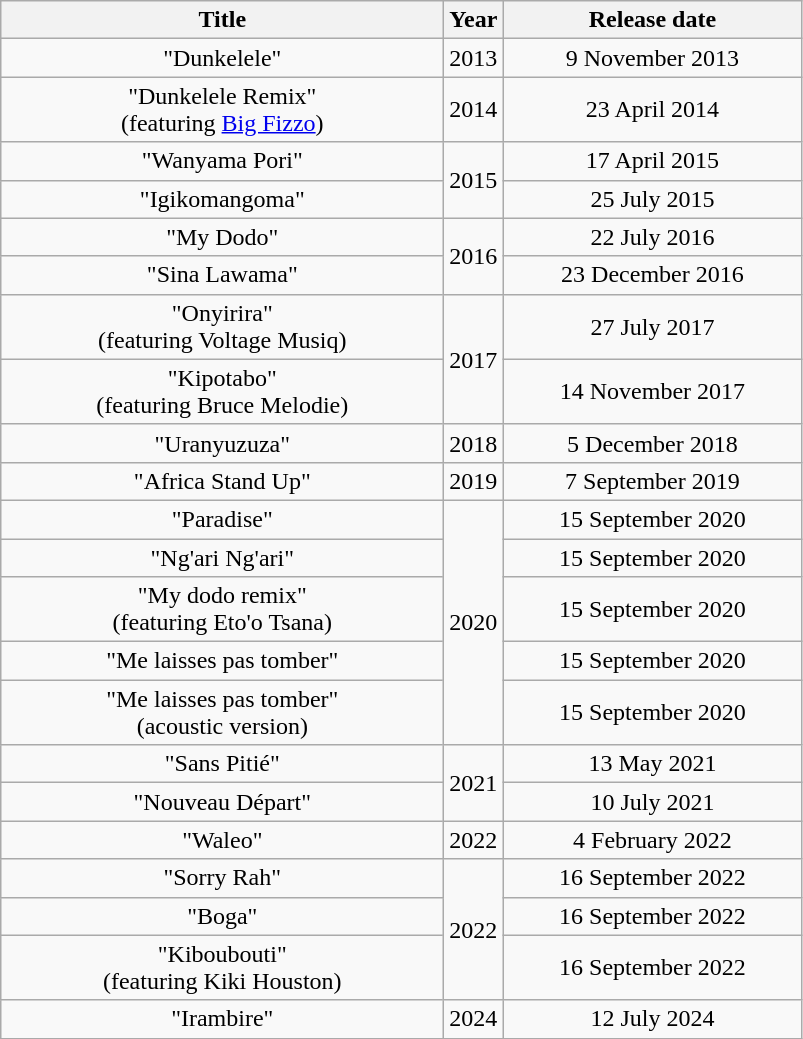<table class="wikitable plainrowheaders" style="text-align:center;" border="1">
<tr>
<th style="width:18em;">Title</th>
<th style="width:2em;">Year</th>
<th style="width:12em;">Release date</th>
</tr>
<tr>
<td>"Dunkelele"</td>
<td rowspan="1">2013</td>
<td>9 November 2013</td>
</tr>
<tr>
<td>"Dunkelele Remix" <br><span>(featuring <a href='#'>Big Fizzo</a>)</span></td>
<td rowspan="1">2014</td>
<td>23 April 2014</td>
</tr>
<tr>
<td>"Wanyama Pori"</td>
<td rowspan="2">2015</td>
<td>17 April 2015</td>
</tr>
<tr>
<td>"Igikomangoma" <br></td>
<td>25 July 2015</td>
</tr>
<tr>
<td>"My Dodo"</td>
<td rowspan="2">2016</td>
<td>22 July 2016</td>
</tr>
<tr>
<td>"Sina Lawama"</td>
<td>23 December 2016</td>
</tr>
<tr>
<td>"Onyirira" <br><span>(featuring Voltage Musiq)</span></td>
<td rowspan="2">2017</td>
<td>27 July 2017</td>
</tr>
<tr>
<td>"Kipotabo" <br><span>(featuring Bruce Melodie)</span></td>
<td>14 November 2017</td>
</tr>
<tr>
<td>"Uranyuzuza"</td>
<td rowspan="1">2018</td>
<td>5 December 2018</td>
</tr>
<tr>
<td>"Africa Stand Up"</td>
<td rowspan="1">2019</td>
<td>7 September 2019</td>
</tr>
<tr>
<td>"Paradise"</td>
<td rowspan="5">2020</td>
<td>15 September 2020</td>
</tr>
<tr>
<td>"Ng'ari Ng'ari" <br></td>
<td>15 September 2020</td>
</tr>
<tr>
<td>"My dodo remix"<br><span>(featuring Eto'o Tsana)</span></td>
<td>15 September 2020</td>
</tr>
<tr>
<td>"Me laisses pas tomber"</td>
<td>15 September 2020</td>
</tr>
<tr>
<td>"Me laisses pas tomber"<br><span>(acoustic version)</span></td>
<td>15 September 2020</td>
</tr>
<tr>
<td>"Sans Pitié"</td>
<td rowspan="2">2021</td>
<td>13 May 2021</td>
</tr>
<tr>
<td>"Nouveau Départ"</td>
<td>10 July 2021</td>
</tr>
<tr>
<td>"Waleo"</td>
<td rowspan="1">2022</td>
<td>4 February 2022</td>
</tr>
<tr>
<td>"Sorry Rah"</td>
<td rowspan="3">2022</td>
<td>16 September 2022</td>
</tr>
<tr>
<td>"Boga" <br></td>
<td>16 September 2022</td>
</tr>
<tr>
<td>"Kiboubouti"<br><span>(featuring Kiki Houston)</span></td>
<td>16 September 2022</td>
</tr>
<tr>
<td>"Irambire"</td>
<td rowspan="1">2024</td>
<td>12 July 2024</td>
</tr>
</table>
